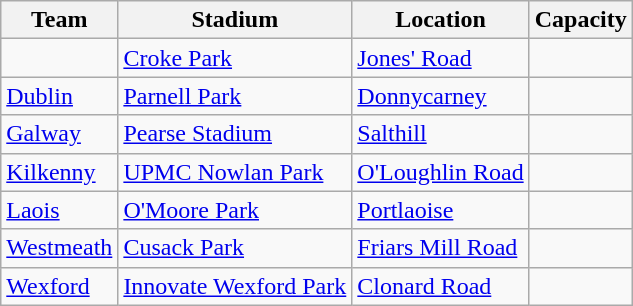<table class="wikitable sortable">
<tr>
<th>Team</th>
<th>Stadium</th>
<th>Location</th>
<th>Capacity</th>
</tr>
<tr>
<td></td>
<td><a href='#'>Croke Park</a></td>
<td><a href='#'>Jones' Road</a></td>
<td style="text-align:center"></td>
</tr>
<tr>
<td><a href='#'>Dublin</a></td>
<td><a href='#'>Parnell Park</a></td>
<td><a href='#'>Donnycarney</a></td>
<td style="text-align:center"></td>
</tr>
<tr>
<td><a href='#'>Galway</a></td>
<td><a href='#'>Pearse Stadium</a></td>
<td><a href='#'>Salthill</a></td>
<td style="text-align:center"></td>
</tr>
<tr>
<td><a href='#'>Kilkenny</a></td>
<td><a href='#'>UPMC Nowlan Park</a></td>
<td><a href='#'>O'Loughlin Road</a></td>
<td style="text-align:center"></td>
</tr>
<tr>
<td><a href='#'>Laois</a></td>
<td><a href='#'>O'Moore Park</a></td>
<td><a href='#'>Portlaoise</a></td>
<td style="text-align:center"></td>
</tr>
<tr>
<td><a href='#'>Westmeath</a></td>
<td><a href='#'>Cusack Park</a></td>
<td><a href='#'>Friars Mill Road</a></td>
<td style="text-align:center"></td>
</tr>
<tr>
<td><a href='#'>Wexford</a></td>
<td><a href='#'>Innovate Wexford Park</a></td>
<td><a href='#'>Clonard Road</a></td>
<td style="text-align:center"></td>
</tr>
</table>
